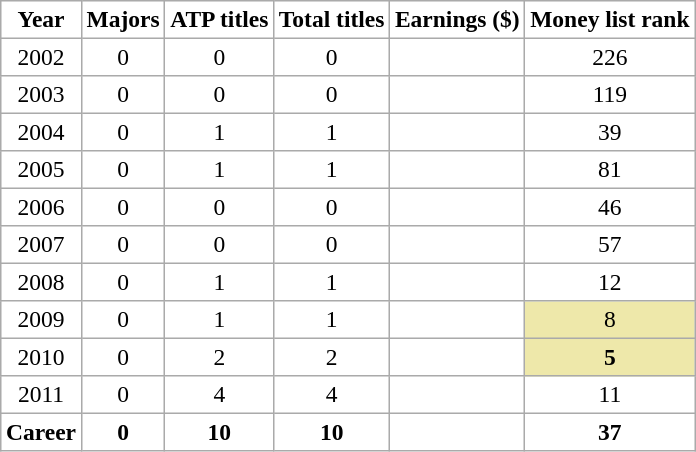<table cellpadding=3 border=1 style=font-size:98%;text-align:center;border-collapse:collapse;border:#aaa>
<tr>
<th>Year</th>
<th>Majors</th>
<th>ATP titles</th>
<th>Total titles</th>
<th>Earnings ($)</th>
<th>Money list rank</th>
</tr>
<tr>
<td>2002</td>
<td>0</td>
<td>0</td>
<td>0</td>
<td></td>
<td>226</td>
</tr>
<tr>
<td>2003</td>
<td>0</td>
<td>0</td>
<td>0</td>
<td></td>
<td>119</td>
</tr>
<tr>
<td>2004</td>
<td>0</td>
<td>1</td>
<td>1</td>
<td></td>
<td>39</td>
</tr>
<tr>
<td>2005</td>
<td>0</td>
<td>1</td>
<td>1</td>
<td></td>
<td>81</td>
</tr>
<tr>
<td>2006</td>
<td>0</td>
<td>0</td>
<td>0</td>
<td></td>
<td>46</td>
</tr>
<tr>
<td>2007</td>
<td>0</td>
<td>0</td>
<td>0</td>
<td></td>
<td>57</td>
</tr>
<tr>
<td>2008</td>
<td>0</td>
<td>1</td>
<td>1</td>
<td></td>
<td>12</td>
</tr>
<tr>
<td>2009</td>
<td>0</td>
<td>1</td>
<td>1</td>
<td></td>
<td bgcolor=#eee8AA>8</td>
</tr>
<tr>
<td>2010</td>
<td>0</td>
<td>2</td>
<td>2</td>
<td></td>
<td bgcolor=#eee8AA><strong>5</strong></td>
</tr>
<tr>
<td>2011</td>
<td>0</td>
<td>4</td>
<td>4</td>
<td></td>
<td>11 </td>
</tr>
<tr>
<th>Career</th>
<th>0</th>
<th>10</th>
<th>10</th>
<th></th>
<th>37 </th>
</tr>
</table>
